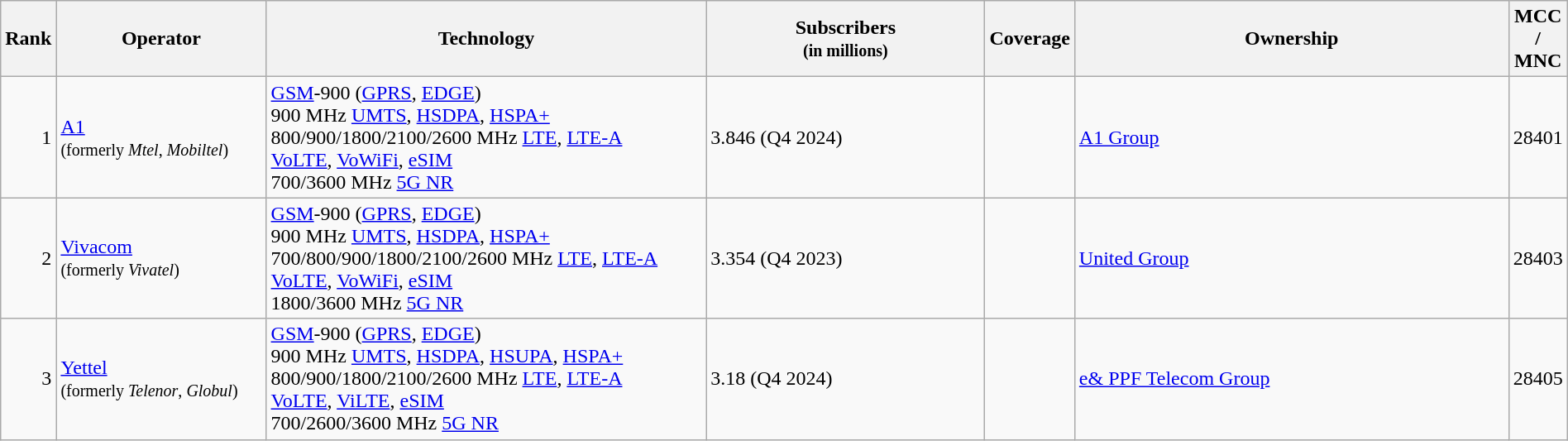<table class="wikitable" style="width:100%;">
<tr>
<th style="width:3%;">Rank</th>
<th style="width:15%;">Operator</th>
<th style="width:30%;">Technology</th>
<th style="width:20%;">Subscribers<br><small>(in millions)</small></th>
<th>Coverage</th>
<th style="width:32%;">Ownership</th>
<th>MCC / MNC</th>
</tr>
<tr>
<td align=right>1</td>
<td><a href='#'>A1</a><br> <small>(formerly <em>Mtel</em>, <em>Mobiltel</em>)</small></td>
<td><a href='#'>GSM</a>-900 (<a href='#'>GPRS</a>, <a href='#'>EDGE</a>)<br>900 MHz <a href='#'>UMTS</a>, <a href='#'>HSDPA</a>, <a href='#'>HSPA+</a> <br>800/900/1800/2100/2600 MHz <a href='#'>LTE</a>, <a href='#'>LTE-A</a><br><a href='#'>VoLTE</a>, <a href='#'>VoWiFi</a>, <a href='#'>eSIM</a><br>700/3600 MHz <a href='#'>5G NR</a></td>
<td>3.846 (Q4 2024)</td>
<td></td>
<td><a href='#'>A1 Group</a></td>
<td>28401</td>
</tr>
<tr>
<td style="text-align:right;">2</td>
<td><a href='#'>Vivacom</a> <br> <small>(formerly <em>Vivatel</em>)</small></td>
<td><a href='#'>GSM</a>-900 (<a href='#'>GPRS</a>, <a href='#'>EDGE</a>)<br>900 MHz <a href='#'>UMTS</a>, <a href='#'>HSDPA</a>, <a href='#'>HSPA+</a> <br>700/800/900/1800/2100/2600 MHz <a href='#'>LTE</a>, <a href='#'>LTE-A</a><br><a href='#'>VoLTE</a>, <a href='#'>VoWiFi</a>, <a href='#'>eSIM</a><br>1800/3600 MHz <a href='#'>5G NR</a></td>
<td>3.354 (Q4 2023)</td>
<td></td>
<td><a href='#'>United Group</a></td>
<td>28403</td>
</tr>
<tr>
<td style="text-align:right;">3</td>
<td><a href='#'>Yettel</a><br> <small>(formerly <em>Telenor</em>, <em>Globul</em>)</small></td>
<td><a href='#'>GSM</a>-900 (<a href='#'>GPRS</a>, <a href='#'>EDGE</a>)<br>900 MHz <a href='#'>UMTS</a>, <a href='#'>HSDPA</a>, <a href='#'>HSUPA</a>, <a href='#'>HSPA+</a><br>800/900/1800/2100/2600 MHz <a href='#'>LTE</a>, <a href='#'>LTE-A</a> <br><a href='#'>VoLTE</a>, <a href='#'>ViLTE</a>, <a href='#'>eSIM</a><br>700/2600/3600 MHz <a href='#'>5G NR</a></td>
<td>3.18 (Q4 2024)</td>
<td></td>
<td><a href='#'>e& PPF Telecom Group</a></td>
<td>28405</td>
</tr>
</table>
